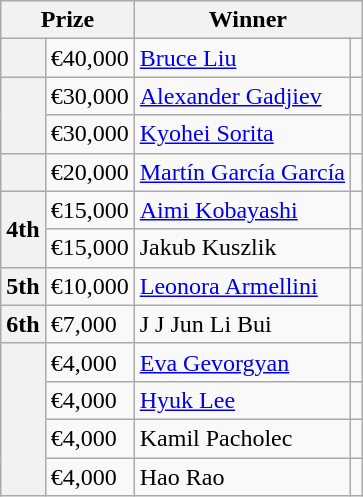<table class="wikitable">
<tr>
<th colspan="2">Prize</th>
<th colspan="2">Winner</th>
</tr>
<tr>
<th></th>
<td>€40,000</td>
<td><a href='#'>Bruce Liu</a></td>
<td></td>
</tr>
<tr>
<th rowspan="2"></th>
<td>€30,000</td>
<td><a href='#'>Alexander Gadjiev</a></td>
<td> </td>
</tr>
<tr>
<td>€30,000</td>
<td><a href='#'>Kyohei Sorita</a></td>
<td></td>
</tr>
<tr>
<th></th>
<td>€20,000</td>
<td><a href='#'>Martín García García</a></td>
<td></td>
</tr>
<tr>
<th rowspan="2">4th</th>
<td>€15,000</td>
<td><a href='#'>Aimi Kobayashi</a></td>
<td></td>
</tr>
<tr>
<td>€15,000</td>
<td>Jakub Kuszlik</td>
<td></td>
</tr>
<tr>
<th>5th</th>
<td>€10,000</td>
<td><a href='#'>Leonora Armellini</a></td>
<td></td>
</tr>
<tr>
<th>6th</th>
<td>€7,000</td>
<td>J J Jun Li Bui</td>
<td></td>
</tr>
<tr>
<th rowspan="4"></th>
<td>€4,000</td>
<td><a href='#'>Eva Gevorgyan</a></td>
<td> </td>
</tr>
<tr>
<td>€4,000</td>
<td><a href='#'>Hyuk Lee</a></td>
<td></td>
</tr>
<tr>
<td>€4,000</td>
<td>Kamil Pacholec</td>
<td></td>
</tr>
<tr>
<td>€4,000</td>
<td>Hao Rao</td>
<td></td>
</tr>
</table>
